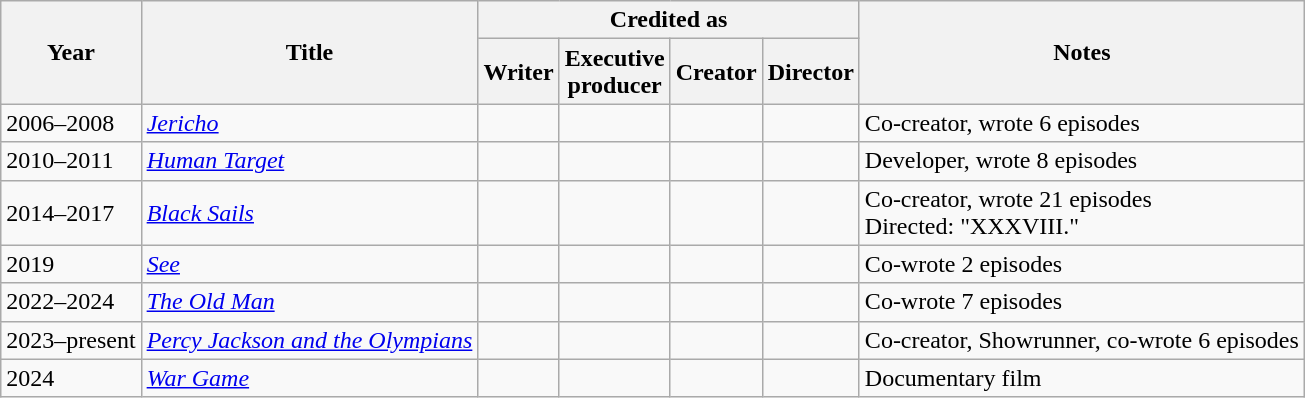<table class="wikitable">
<tr>
<th rowspan="2">Year</th>
<th rowspan="2">Title</th>
<th colspan="4">Credited as</th>
<th rowspan="2">Notes</th>
</tr>
<tr>
<th>Writer</th>
<th>Executive<br>producer</th>
<th>Creator</th>
<th>Director</th>
</tr>
<tr>
<td>2006–2008</td>
<td><em><a href='#'>Jericho</a></em></td>
<td></td>
<td></td>
<td></td>
<td></td>
<td>Co-creator, wrote 6 episodes</td>
</tr>
<tr>
<td>2010–2011</td>
<td><em><a href='#'>Human Target</a></em></td>
<td></td>
<td></td>
<td></td>
<td></td>
<td>Developer, wrote 8 episodes</td>
</tr>
<tr>
<td>2014–2017</td>
<td><em><a href='#'>Black Sails</a></em></td>
<td></td>
<td></td>
<td></td>
<td></td>
<td>Co-creator, wrote 21 episodes<br>Directed: "XXXVIII."</td>
</tr>
<tr>
<td>2019</td>
<td><em><a href='#'>See</a></em></td>
<td></td>
<td></td>
<td></td>
<td></td>
<td>Co-wrote 2 episodes</td>
</tr>
<tr>
<td>2022–2024</td>
<td><em><a href='#'>The Old Man</a></em></td>
<td></td>
<td></td>
<td></td>
<td></td>
<td>Co-wrote 7 episodes</td>
</tr>
<tr>
<td>2023–present</td>
<td><em><a href='#'>Percy Jackson and the Olympians</a></em></td>
<td></td>
<td></td>
<td></td>
<td></td>
<td>Co-creator, Showrunner, co-wrote 6 episodes</td>
</tr>
<tr>
<td>2024</td>
<td><em><a href='#'>War Game</a></em></td>
<td></td>
<td></td>
<td></td>
<td></td>
<td>Documentary film</td>
</tr>
</table>
